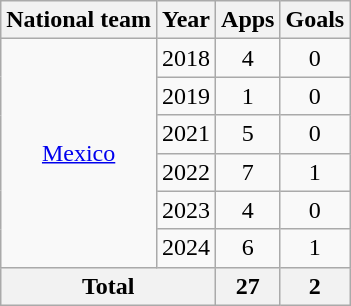<table class="wikitable" style="text-align:center">
<tr>
<th>National team</th>
<th>Year</th>
<th>Apps</th>
<th>Goals</th>
</tr>
<tr>
<td rowspan="6"><a href='#'>Mexico</a></td>
<td>2018</td>
<td>4</td>
<td>0</td>
</tr>
<tr>
<td>2019</td>
<td>1</td>
<td>0</td>
</tr>
<tr>
<td>2021</td>
<td>5</td>
<td>0</td>
</tr>
<tr>
<td>2022</td>
<td>7</td>
<td>1</td>
</tr>
<tr>
<td>2023</td>
<td>4</td>
<td>0</td>
</tr>
<tr>
<td>2024</td>
<td>6</td>
<td>1</td>
</tr>
<tr>
<th colspan="2">Total</th>
<th>27</th>
<th>2</th>
</tr>
</table>
